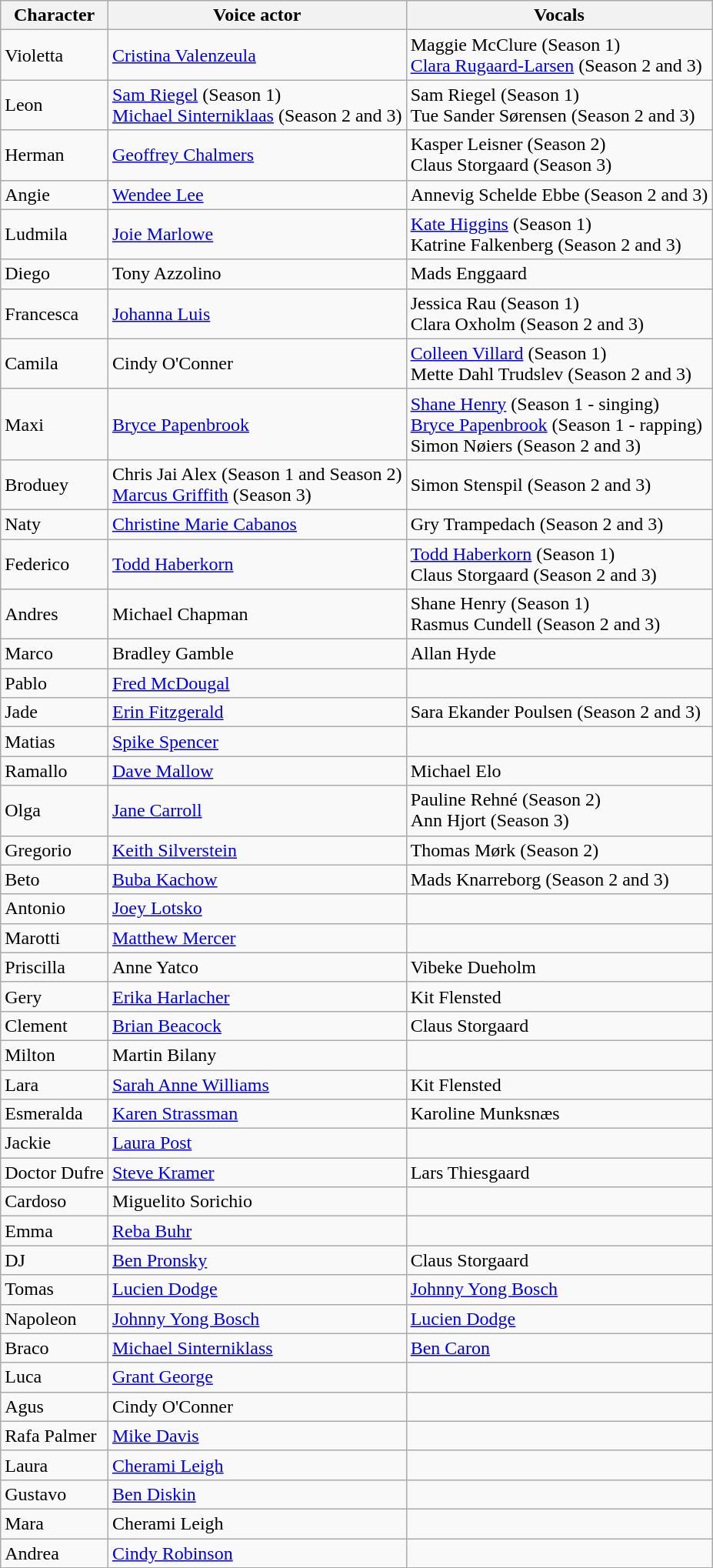<table class="wikitable sortable">
<tr>
<th>Character</th>
<th>Voice actor</th>
<th>Vocals</th>
</tr>
<tr>
<td>Violetta</td>
<td><a href='#'>Cristina Valenzeula</a></td>
<td>Maggie McClure (Season 1)<br><a href='#'>Clara Rugaard-Larsen</a> (Season 2 and 3)</td>
</tr>
<tr>
<td>Leon</td>
<td><a href='#'>Sam Riegel</a> (Season 1)<br><a href='#'>Michael Sinterniklaas</a> (Season 2 and 3)</td>
<td>Sam Riegel (Season 1)<br>Tue Sander Sørensen (Season 2 and 3)</td>
</tr>
<tr>
<td>Herman</td>
<td><a href='#'>Geoffrey Chalmers</a></td>
<td>Kasper Leisner (Season 2)<br>Claus Storgaard (Season 3)</td>
</tr>
<tr>
<td>Angie</td>
<td><a href='#'>Wendee Lee</a></td>
<td>Annevig Schelde Ebbe (Season 2 and 3)</td>
</tr>
<tr>
<td>Ludmila</td>
<td><a href='#'>Joie Marlowe</a></td>
<td><a href='#'>Kate Higgins</a> (Season 1)<br>Katrine Falkenberg (Season 2 and 3)</td>
</tr>
<tr>
<td>Diego</td>
<td>Tony Azzolino</td>
<td>Mads Enggaard</td>
</tr>
<tr>
<td>Francesca</td>
<td><a href='#'>Johanna Luis</a></td>
<td>Jessica Rau (Season 1)<br>Clara Oxholm (Season 2 and 3)</td>
</tr>
<tr>
<td>Camila</td>
<td>Cindy O'Conner</td>
<td><a href='#'>Colleen Villard</a> (Season 1)<br>Mette Dahl Trudslev (Season 2 and 3)</td>
</tr>
<tr>
<td>Maxi</td>
<td><a href='#'>Bryce Papenbrook</a></td>
<td><a href='#'>Shane Henry</a> (Season 1 - singing)<br><a href='#'>Bryce Papenbrook</a> (Season 1 - rapping)<br>Simon Nøiers (Season 2 and 3)</td>
</tr>
<tr>
<td>Broduey</td>
<td>Chris Jai Alex (Season 1 and Season 2)<br><a href='#'>Marcus Griffith</a> (Season 3)</td>
<td>Simon Stenspil (Season 2 and 3)</td>
</tr>
<tr>
<td>Naty</td>
<td><a href='#'>Christine Marie Cabanos</a></td>
<td>Gry Trampedach (Season 2 and 3)</td>
</tr>
<tr>
<td>Federico</td>
<td><a href='#'>Todd Haberkorn</a></td>
<td><a href='#'>Todd Haberkorn</a> (Season 1)<br>Claus Storgaard (Season 2 and 3)</td>
</tr>
<tr>
<td>Andres</td>
<td>Michael Chapman</td>
<td>Shane Henry (Season 1)<br>Rasmus Cundell (Season 2 and 3)</td>
</tr>
<tr>
<td>Marco</td>
<td>Bradley Gamble</td>
<td>Allan Hyde</td>
</tr>
<tr>
<td>Pablo</td>
<td><a href='#'>Fred McDougal</a></td>
<td></td>
</tr>
<tr>
<td>Jade</td>
<td><a href='#'>Erin Fitzgerald</a></td>
<td>Sara Ekander Poulsen (Season 2 and 3)</td>
</tr>
<tr>
<td>Matias</td>
<td><a href='#'>Spike Spencer</a></td>
<td></td>
</tr>
<tr>
<td>Ramallo</td>
<td><a href='#'>Dave Mallow</a></td>
<td>Michael Elo</td>
</tr>
<tr>
<td>Olga</td>
<td><a href='#'>Jane Carroll</a></td>
<td>Pauline Rehné (Season 2)<br>Ann Hjort (Season 3)</td>
</tr>
<tr>
<td>Gregorio</td>
<td><a href='#'>Keith Silverstein</a></td>
<td>Thomas Mørk (Season 2)</td>
</tr>
<tr>
<td>Beto</td>
<td><a href='#'>Buba Kachow</a></td>
<td>Mads Knarreborg (Season 2 and 3)</td>
</tr>
<tr>
<td>Antonio</td>
<td><a href='#'>Joey Lotsko</a></td>
<td></td>
</tr>
<tr>
<td>Marotti</td>
<td><a href='#'>Matthew Mercer</a></td>
<td></td>
</tr>
<tr>
<td>Priscilla</td>
<td>Anne Yatco</td>
<td>Vibeke Dueholm</td>
</tr>
<tr>
<td>Gery</td>
<td><a href='#'>Erika Harlacher</a></td>
<td>Kit Flensted</td>
</tr>
<tr>
<td>Clement</td>
<td><a href='#'>Brian Beacock</a></td>
<td>Claus Storgaard</td>
</tr>
<tr>
<td>Milton</td>
<td>Martin Bilany</td>
<td></td>
</tr>
<tr>
<td>Lara</td>
<td><a href='#'>Sarah Anne Williams</a></td>
<td>Kit Flensted</td>
</tr>
<tr>
<td>Esmeralda</td>
<td><a href='#'>Karen Strassman</a></td>
<td>Karoline Munksnæs</td>
</tr>
<tr>
<td>Jackie</td>
<td><a href='#'>Laura Post</a></td>
<td></td>
</tr>
<tr>
<td>Doctor Dufre</td>
<td><a href='#'>Steve Kramer</a></td>
<td>Lars Thiesgaard</td>
</tr>
<tr>
<td>Cardoso</td>
<td>Miguelito Sorichio</td>
<td></td>
</tr>
<tr>
<td>Emma</td>
<td><a href='#'>Reba Buhr</a></td>
<td></td>
</tr>
<tr>
<td>DJ</td>
<td><a href='#'>Ben Pronsky</a></td>
<td>Claus Storgaard</td>
</tr>
<tr>
<td>Tomas</td>
<td><a href='#'>Lucien Dodge</a></td>
<td><a href='#'>Johnny Yong Bosch</a></td>
</tr>
<tr>
<td>Napoleon</td>
<td><a href='#'>Johnny Yong Bosch</a></td>
<td><a href='#'>Lucien Dodge</a></td>
</tr>
<tr>
<td>Braco</td>
<td><a href='#'>Michael Sinterniklass</a></td>
<td><a href='#'>Ben Caron</a></td>
</tr>
<tr>
<td>Luca</td>
<td><a href='#'>Grant George</a></td>
<td></td>
</tr>
<tr>
<td>Agus</td>
<td>Cindy O'Conner</td>
<td></td>
</tr>
<tr>
<td>Rafa Palmer</td>
<td><a href='#'>Mike Davis</a></td>
<td></td>
</tr>
<tr>
<td>Laura</td>
<td><a href='#'>Cherami Leigh</a></td>
<td></td>
</tr>
<tr>
<td>Gustavo</td>
<td><a href='#'>Ben Diskin</a></td>
<td></td>
</tr>
<tr>
<td>Mara</td>
<td>Cherami Leigh</td>
<td></td>
</tr>
<tr>
<td>Andrea</td>
<td><a href='#'>Cindy Robinson</a></td>
<td></td>
</tr>
</table>
